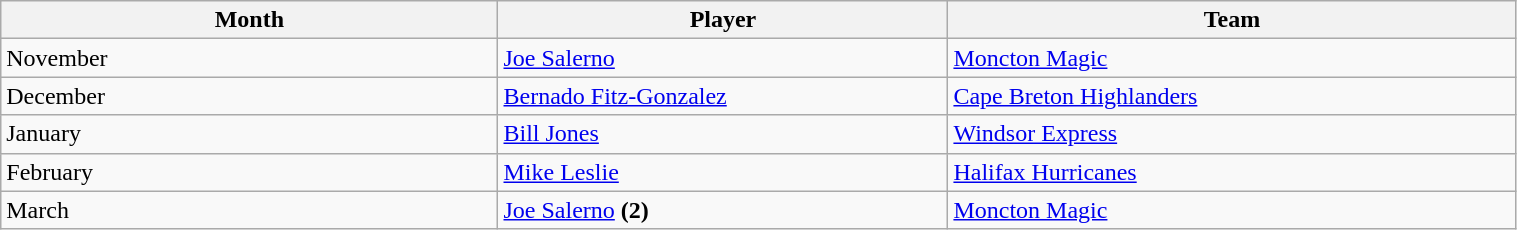<table class="wikitable" style="width: 80%">
<tr>
<th width=60>Month</th>
<th width=60>Player</th>
<th width=60>Team</th>
</tr>
<tr>
<td>November</td>
<td><a href='#'>Joe Salerno</a></td>
<td><a href='#'>Moncton Magic</a></td>
</tr>
<tr>
<td>December</td>
<td><a href='#'>Bernado Fitz-Gonzalez</a></td>
<td><a href='#'>Cape Breton Highlanders</a></td>
</tr>
<tr>
<td>January</td>
<td><a href='#'>Bill Jones</a></td>
<td><a href='#'>Windsor Express</a></td>
</tr>
<tr>
<td>February</td>
<td><a href='#'>Mike Leslie</a></td>
<td><a href='#'>Halifax Hurricanes</a></td>
</tr>
<tr>
<td>March</td>
<td><a href='#'>Joe Salerno</a> <strong>(2)</strong></td>
<td><a href='#'>Moncton Magic</a></td>
</tr>
</table>
